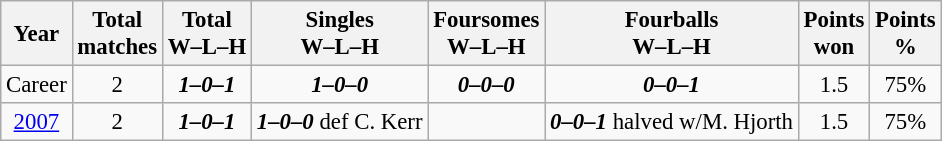<table class="wikitable" style="text-align:center; font-size: 95%;">
<tr>
<th>Year</th>
<th>Total<br>matches</th>
<th>Total<br>W–L–H</th>
<th>Singles<br>W–L–H</th>
<th>Foursomes<br>W–L–H</th>
<th>Fourballs<br>W–L–H</th>
<th>Points<br>won</th>
<th>Points<br>%</th>
</tr>
<tr>
<td>Career</td>
<td>2</td>
<td><strong><em>1–0–1</em></strong></td>
<td><strong><em>1–0–0</em></strong></td>
<td><strong><em>0–0–0</em></strong></td>
<td><strong><em>0–0–1</em></strong></td>
<td>1.5</td>
<td>75%</td>
</tr>
<tr>
<td><a href='#'>2007</a></td>
<td>2</td>
<td><strong><em>1–0–1</em></strong></td>
<td><strong><em>1–0–0</em></strong> def C. Kerr</td>
<td></td>
<td><strong><em>0–0–1</em></strong> halved w/M. Hjorth</td>
<td>1.5</td>
<td>75%</td>
</tr>
</table>
